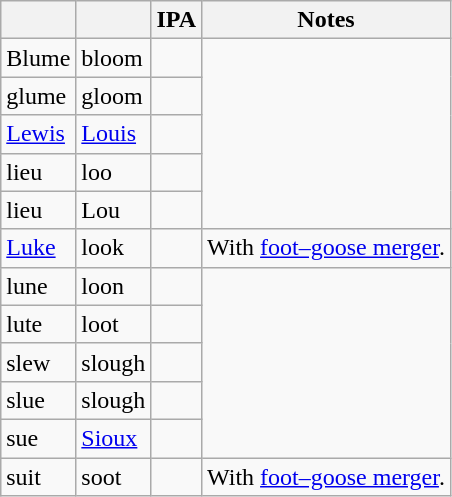<table class="wikitable sortable mw-collapsible mw-collapsed">
<tr>
<th></th>
<th></th>
<th>IPA</th>
<th>Notes</th>
</tr>
<tr>
<td>Blume</td>
<td>bloom</td>
<td></td>
</tr>
<tr>
<td>glume</td>
<td>gloom</td>
<td></td>
</tr>
<tr>
<td><a href='#'>Lewis</a></td>
<td><a href='#'>Louis</a></td>
<td></td>
</tr>
<tr>
<td>lieu</td>
<td>loo</td>
<td></td>
</tr>
<tr>
<td>lieu</td>
<td>Lou</td>
<td></td>
</tr>
<tr>
<td><a href='#'>Luke</a></td>
<td>look</td>
<td></td>
<td>With <a href='#'>foot–goose merger</a>.</td>
</tr>
<tr>
<td>lune</td>
<td>loon</td>
<td></td>
</tr>
<tr>
<td>lute</td>
<td>loot</td>
<td></td>
</tr>
<tr>
<td>slew</td>
<td>slough</td>
<td></td>
</tr>
<tr>
<td>slue</td>
<td>slough</td>
<td></td>
</tr>
<tr>
<td>sue</td>
<td><a href='#'>Sioux</a></td>
<td></td>
</tr>
<tr>
<td>suit</td>
<td>soot</td>
<td></td>
<td>With <a href='#'>foot–goose merger</a>.</td>
</tr>
</table>
